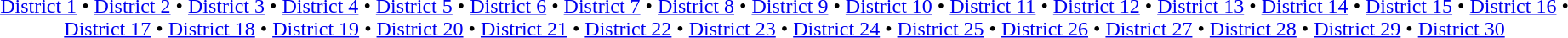<table id=toc class=toc summary=Contents>
<tr>
<td align=center><a href='#'>District 1</a> • <a href='#'>District 2</a> • <a href='#'>District 3</a> • <a href='#'>District 4</a> • <a href='#'>District 5</a> • <a href='#'>District 6</a> • <a href='#'>District 7</a> • <a href='#'>District 8</a> • <a href='#'>District 9</a> • <a href='#'>District 10</a> • <a href='#'>District 11</a> • <a href='#'>District 12</a> • <a href='#'>District 13</a> • <a href='#'>District 14</a> • <a href='#'>District 15</a> • <a href='#'>District 16</a> • <a href='#'>District 17</a> • <a href='#'>District 18</a> • <a href='#'>District 19</a> • <a href='#'>District 20</a> • <a href='#'>District 21</a> • <a href='#'>District 22</a> • <a href='#'>District 23</a> • <a href='#'>District 24</a> • <a href='#'>District 25</a> • <a href='#'>District 26</a> • <a href='#'>District 27</a> • <a href='#'>District 28</a> • <a href='#'>District 29</a> • <a href='#'>District 30</a></td>
</tr>
</table>
